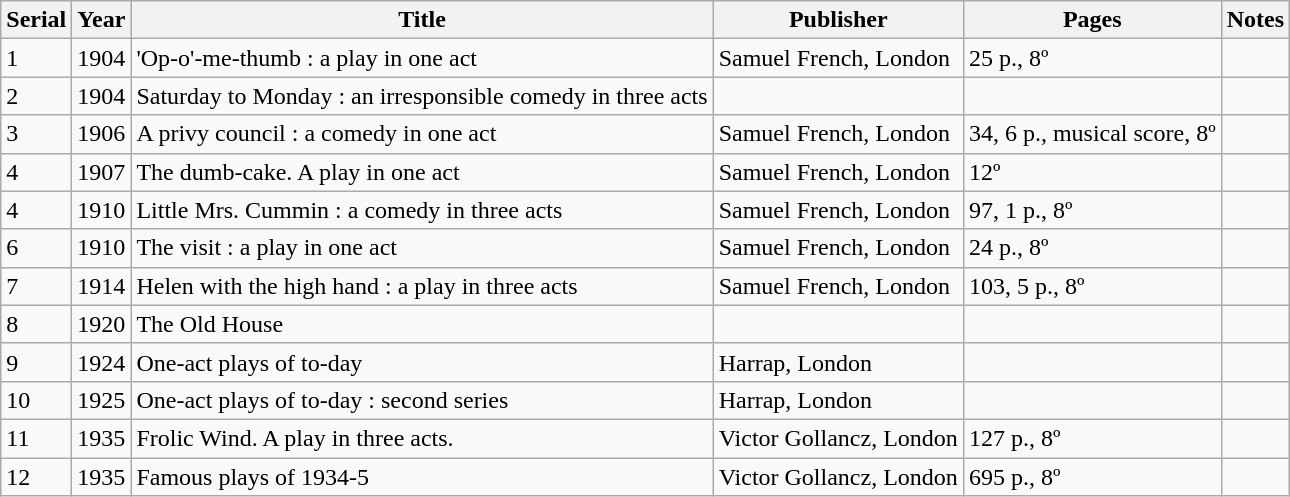<table class="wikitable sortable">
<tr>
<th>Serial</th>
<th>Year</th>
<th>Title</th>
<th>Publisher</th>
<th>Pages</th>
<th>Notes</th>
</tr>
<tr>
<td>1</td>
<td>1904</td>
<td>'Op-o'-me-thumb : a play in one act</td>
<td>Samuel French, London</td>
<td>25 p., 8º</td>
<td></td>
</tr>
<tr>
<td>2</td>
<td>1904</td>
<td>Saturday to Monday : an irresponsible comedy in three acts</td>
<td></td>
<td></td>
<td></td>
</tr>
<tr>
<td>3</td>
<td>1906</td>
<td>A privy council : a comedy in one act</td>
<td>Samuel French, London</td>
<td>34, 6 p., musical score, 8º</td>
<td></td>
</tr>
<tr>
<td>4</td>
<td>1907</td>
<td>The dumb-cake. A play in one act</td>
<td>Samuel French, London</td>
<td>12º</td>
<td></td>
</tr>
<tr>
<td>4</td>
<td>1910</td>
<td>Little Mrs. Cummin : a comedy in three acts</td>
<td>Samuel French, London</td>
<td>97, 1 p., 8º</td>
<td></td>
</tr>
<tr>
<td>6</td>
<td>1910</td>
<td>The visit : a play in one act</td>
<td>Samuel French, London</td>
<td>24 p., 8º</td>
<td></td>
</tr>
<tr>
<td>7</td>
<td>1914</td>
<td>Helen with the high hand : a play in three acts</td>
<td>Samuel French, London</td>
<td>103, 5 p., 8º</td>
<td></td>
</tr>
<tr>
<td>8</td>
<td>1920</td>
<td>The Old House</td>
<td></td>
<td></td>
<td></td>
</tr>
<tr>
<td>9</td>
<td>1924</td>
<td>One-act plays of to-day</td>
<td>Harrap, London</td>
<td></td>
<td></td>
</tr>
<tr>
<td>10</td>
<td>1925</td>
<td>One-act plays of to-day : second series</td>
<td>Harrap, London</td>
<td></td>
<td></td>
</tr>
<tr>
<td>11</td>
<td>1935</td>
<td>Frolic Wind. A play in three acts.</td>
<td>Victor Gollancz, London</td>
<td>127 p., 8º</td>
<td></td>
</tr>
<tr>
<td>12</td>
<td>1935</td>
<td>Famous plays of 1934-5</td>
<td>Victor Gollancz, London</td>
<td>695 p., 8º</td>
<td></td>
</tr>
</table>
